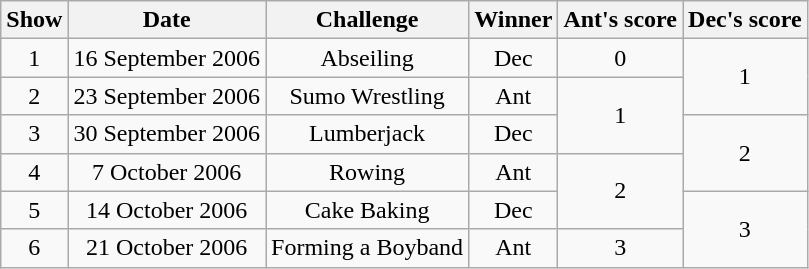<table class="wikitable" style="text-align:center">
<tr>
<th>Show</th>
<th>Date</th>
<th>Challenge</th>
<th>Winner</th>
<th>Ant's score</th>
<th>Dec's score</th>
</tr>
<tr>
<td>1</td>
<td>16 September 2006</td>
<td>Abseiling</td>
<td>Dec</td>
<td>0</td>
<td rowspan="2">1</td>
</tr>
<tr>
<td>2</td>
<td>23 September 2006</td>
<td>Sumo Wrestling</td>
<td>Ant</td>
<td rowspan="2">1</td>
</tr>
<tr>
<td>3</td>
<td>30 September 2006</td>
<td>Lumberjack</td>
<td>Dec</td>
<td rowspan="2">2</td>
</tr>
<tr>
<td>4</td>
<td>7 October 2006</td>
<td>Rowing</td>
<td>Ant</td>
<td rowspan="2">2</td>
</tr>
<tr>
<td>5</td>
<td>14 October 2006</td>
<td>Cake Baking</td>
<td>Dec</td>
<td rowspan="2">3</td>
</tr>
<tr>
<td>6</td>
<td>21 October 2006</td>
<td>Forming a Boyband</td>
<td>Ant</td>
<td>3</td>
</tr>
</table>
